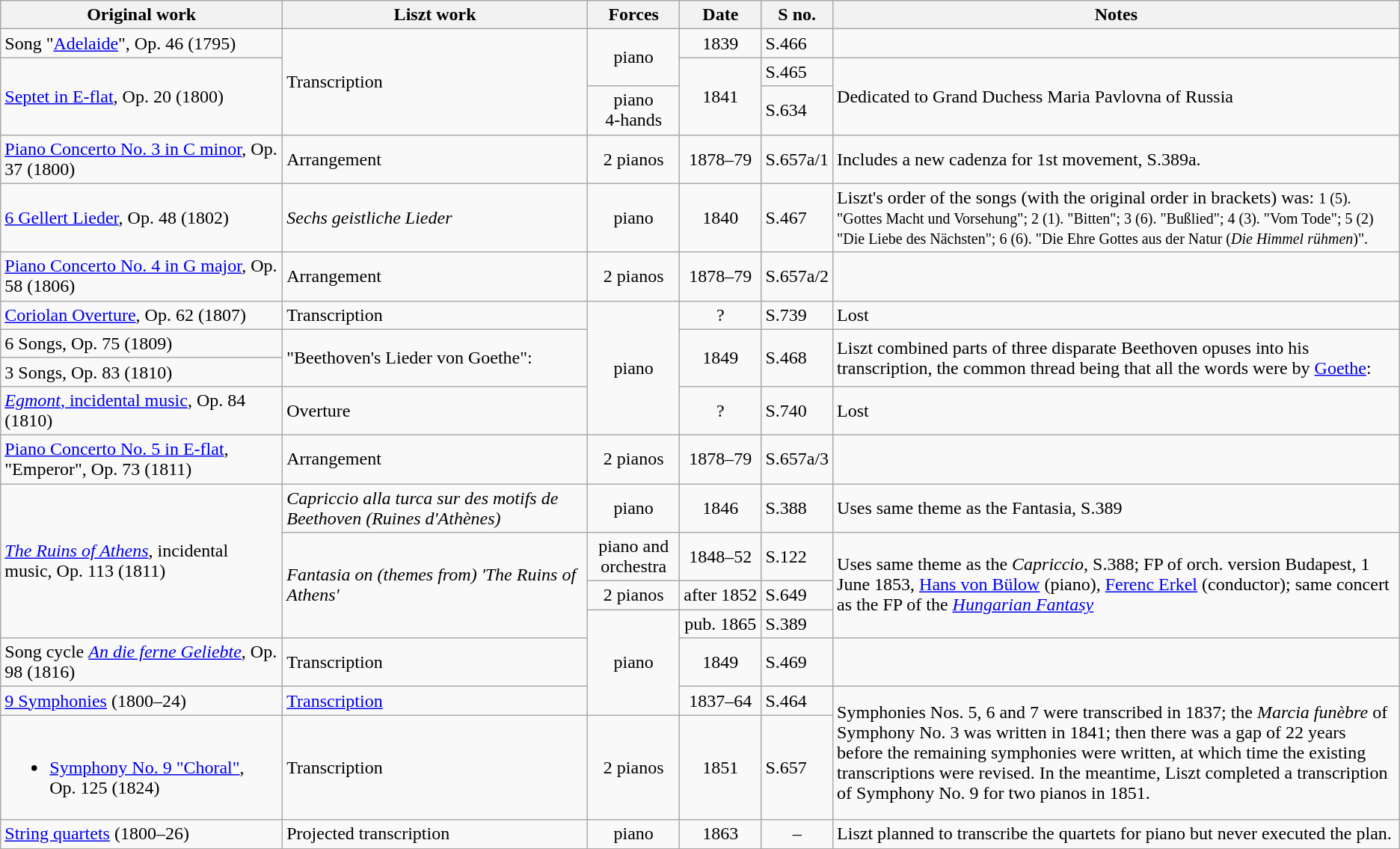<table class="wikitable">
<tr>
<th>Original work</th>
<th>Liszt work</th>
<th>Forces</th>
<th>Date</th>
<th>S no.</th>
<th>Notes</th>
</tr>
<tr>
<td>Song "<a href='#'>Adelaide</a>", Op. 46 (1795)</td>
<td rowspan=3>Transcription</td>
<td rowspan=2 style="text-align: center">piano</td>
<td style="text-align: center">1839</td>
<td>S.466</td>
<td></td>
</tr>
<tr>
<td rowspan=2><a href='#'>Septet in E-flat</a>, Op. 20 (1800)</td>
<td rowspan=2 style="text-align: center">1841</td>
<td>S.465</td>
<td rowspan=2>Dedicated to Grand Duchess Maria Pavlovna of Russia</td>
</tr>
<tr>
<td style="text-align: center">piano 4‑hands</td>
<td>S.634</td>
</tr>
<tr>
<td><a href='#'>Piano Concerto No. 3 in C minor</a>, Op. 37 (1800)</td>
<td>Arrangement</td>
<td style="text-align: center">2 pianos</td>
<td style="text-align: center">1878–79</td>
<td>S.657a/1</td>
<td>Includes a new cadenza for 1st movement, S.389a.</td>
</tr>
<tr>
<td><a href='#'>6 Gellert Lieder</a>, Op. 48 (1802)</td>
<td><em>Sechs geistliche Lieder</em></td>
<td style="text-align: center">piano</td>
<td style="text-align: center">1840</td>
<td>S.467</td>
<td>Liszt's order of the songs (with the original order in brackets) was: <small>1 (5). "Gottes Macht und Vorsehung"; 2 (1). "Bitten"; 3 (6). "Bußlied"; 4 (3). "Vom Tode"; 5 (2) "Die Liebe des Nächsten"; 6 (6). "Die Ehre Gottes aus der Natur (<em>Die Himmel rühmen</em>)".</small></td>
</tr>
<tr>
<td><a href='#'>Piano Concerto No. 4 in G major</a>, Op. 58 (1806)</td>
<td>Arrangement</td>
<td style="text-align: center">2 pianos</td>
<td style="text-align: center">1878–79</td>
<td>S.657a/2</td>
<td></td>
</tr>
<tr>
<td><a href='#'>Coriolan Overture</a>, Op. 62 (1807)</td>
<td>Transcription</td>
<td rowspan=5 style="text-align: center">piano</td>
<td style="text-align: center">?</td>
<td>S.739</td>
<td>Lost</td>
</tr>
<tr>
<td>6 Songs, Op. 75 (1809)</td>
<td rowspan=3>"Beethoven's Lieder von Goethe":<br></td>
<td rowspan=3 style="text-align: center">1849</td>
<td rowspan=3>S.468</td>
<td rowspan=3>Liszt combined parts of three disparate Beethoven opuses into his transcription, the common thread being that all the words were by <a href='#'>Goethe</a>:<br></td>
</tr>
<tr>
<td>3 Songs, Op. 83 (1810)</td>
</tr>
<tr>
<td rowspan=2><a href='#'><em>Egmont</em>, incidental music</a>, Op. 84 (1810)</td>
</tr>
<tr>
<td>Overture</td>
<td style="text-align: center">?</td>
<td>S.740</td>
<td>Lost</td>
</tr>
<tr>
<td><a href='#'>Piano Concerto No. 5 in E-flat</a>, "Emperor", Op. 73 (1811)</td>
<td>Arrangement</td>
<td style="text-align: center">2 pianos</td>
<td style="text-align: center">1878–79</td>
<td>S.657a/3</td>
<td></td>
</tr>
<tr>
<td rowspan=4><em><a href='#'>The Ruins of Athens</a></em>, incidental music, Op. 113 (1811)</td>
<td><em>Capriccio alla turca sur des motifs de Beethoven (Ruines d'Athènes)</em></td>
<td style="text-align: center">piano</td>
<td style="text-align: center">1846</td>
<td>S.388</td>
<td>Uses same theme as the Fantasia, S.389</td>
</tr>
<tr>
<td rowspan=3><em>Fantasia on (themes from) 'The Ruins of Athens' </em></td>
<td style="text-align: center">piano and orchestra</td>
<td style="text-align: center">1848–52</td>
<td>S.122</td>
<td rowspan=3>Uses same theme as the <em>Capriccio</em>, S.388; FP of orch. version Budapest, 1 June 1853, <a href='#'>Hans von Bülow</a> (piano), <a href='#'>Ferenc Erkel</a> (conductor); same concert as the FP of the <a href='#'><em>Hungarian Fantasy</em></a></td>
</tr>
<tr>
<td style="text-align: center">2 pianos</td>
<td style="text-align: center">after 1852</td>
<td>S.649</td>
</tr>
<tr>
<td rowspan=3 style="text-align: center">piano</td>
<td style="text-align: center">pub. 1865</td>
<td>S.389</td>
</tr>
<tr>
<td>Song cycle <em><a href='#'>An die ferne Geliebte</a></em>, Op. 98 (1816)</td>
<td>Transcription</td>
<td style="text-align: center">1849</td>
<td>S.469</td>
<td></td>
</tr>
<tr>
<td><a href='#'>9 Symphonies</a> (1800–24)</td>
<td><a href='#'>Transcription</a></td>
<td style="text-align: center">1837–64</td>
<td>S.464</td>
<td rowspan=2>Symphonies Nos. 5, 6 and 7 were transcribed in 1837; the <em>Marcia funèbre</em> of Symphony No. 3 was written in 1841; then there was a gap of 22 years before the remaining symphonies were written, at which time the existing transcriptions were revised. In the meantime, Liszt completed a transcription of Symphony No. 9 for two pianos in 1851.</td>
</tr>
<tr>
<td><br><ul><li><a href='#'>Symphony No. 9 "Choral"</a>, Op. 125 (1824)</li></ul></td>
<td>Transcription</td>
<td style="text-align: center">2 pianos</td>
<td style="text-align: center">1851</td>
<td>S.657</td>
</tr>
<tr>
<td><a href='#'>String quartets</a> (1800–26)</td>
<td>Projected transcription</td>
<td style="text-align: center">piano</td>
<td style="text-align: center">1863</td>
<td style="text-align: center">–</td>
<td>Liszt planned to transcribe the quartets for piano but never executed the plan.</td>
</tr>
<tr>
</tr>
</table>
